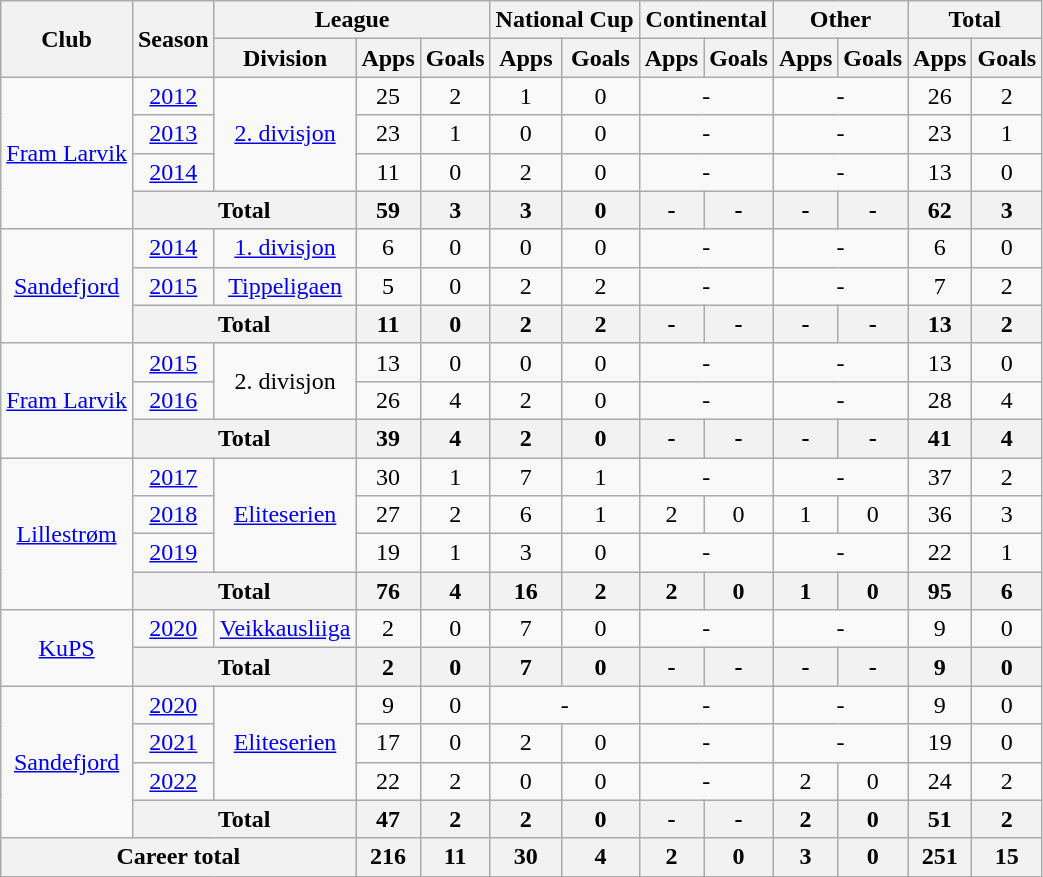<table class="wikitable" style="text-align: center;">
<tr>
<th rowspan="2">Club</th>
<th rowspan="2">Season</th>
<th colspan="3">League</th>
<th colspan="2">National Cup</th>
<th colspan="2">Continental</th>
<th colspan="2">Other</th>
<th colspan="2">Total</th>
</tr>
<tr>
<th>Division</th>
<th>Apps</th>
<th>Goals</th>
<th>Apps</th>
<th>Goals</th>
<th>Apps</th>
<th>Goals</th>
<th>Apps</th>
<th>Goals</th>
<th>Apps</th>
<th>Goals</th>
</tr>
<tr>
<td rowspan="4"><a href='#'>Fram Larvik</a></td>
<td><a href='#'>2012</a></td>
<td rowspan="3"><a href='#'>2. divisjon</a></td>
<td>25</td>
<td>2</td>
<td>1</td>
<td>0</td>
<td colspan="2">-</td>
<td colspan="2">-</td>
<td>26</td>
<td>2</td>
</tr>
<tr>
<td><a href='#'>2013</a></td>
<td>23</td>
<td>1</td>
<td>0</td>
<td>0</td>
<td colspan="2">-</td>
<td colspan="2">-</td>
<td>23</td>
<td>1</td>
</tr>
<tr>
<td><a href='#'>2014</a></td>
<td>11</td>
<td>0</td>
<td>2</td>
<td>0</td>
<td colspan="2">-</td>
<td colspan="2">-</td>
<td>13</td>
<td>0</td>
</tr>
<tr>
<th colspan="2">Total</th>
<th>59</th>
<th>3</th>
<th>3</th>
<th>0</th>
<th>-</th>
<th>-</th>
<th>-</th>
<th>-</th>
<th>62</th>
<th>3</th>
</tr>
<tr>
<td rowspan="3"><a href='#'>Sandefjord</a></td>
<td><a href='#'>2014</a></td>
<td rowspan="1"><a href='#'>1. divisjon</a></td>
<td>6</td>
<td>0</td>
<td>0</td>
<td>0</td>
<td colspan="2">-</td>
<td colspan="2">-</td>
<td>6</td>
<td>0</td>
</tr>
<tr>
<td><a href='#'>2015</a></td>
<td rowspan="1"><a href='#'>Tippeligaen</a></td>
<td>5</td>
<td>0</td>
<td>2</td>
<td>2</td>
<td colspan="2">-</td>
<td colspan="2">-</td>
<td>7</td>
<td>2</td>
</tr>
<tr>
<th colspan="2">Total</th>
<th>11</th>
<th>0</th>
<th>2</th>
<th>2</th>
<th>-</th>
<th>-</th>
<th>-</th>
<th>-</th>
<th>13</th>
<th>2</th>
</tr>
<tr>
<td rowspan="3"><a href='#'>Fram Larvik</a></td>
<td><a href='#'>2015</a></td>
<td rowspan="2">2. divisjon</td>
<td>13</td>
<td>0</td>
<td>0</td>
<td>0</td>
<td colspan="2">-</td>
<td colspan="2">-</td>
<td>13</td>
<td>0</td>
</tr>
<tr>
<td><a href='#'>2016</a></td>
<td>26</td>
<td>4</td>
<td>2</td>
<td>0</td>
<td colspan="2">-</td>
<td colspan="2">-</td>
<td>28</td>
<td>4</td>
</tr>
<tr>
<th colspan="2">Total</th>
<th>39</th>
<th>4</th>
<th>2</th>
<th>0</th>
<th>-</th>
<th>-</th>
<th>-</th>
<th>-</th>
<th>41</th>
<th>4</th>
</tr>
<tr>
<td rowspan="4"><a href='#'>Lillestrøm</a></td>
<td><a href='#'>2017</a></td>
<td rowspan="3"><a href='#'>Eliteserien</a></td>
<td>30</td>
<td>1</td>
<td>7</td>
<td>1</td>
<td colspan="2">-</td>
<td colspan="2">-</td>
<td>37</td>
<td>2</td>
</tr>
<tr>
<td><a href='#'>2018</a></td>
<td>27</td>
<td>2</td>
<td>6</td>
<td>1</td>
<td>2</td>
<td>0</td>
<td>1</td>
<td>0</td>
<td>36</td>
<td>3</td>
</tr>
<tr>
<td><a href='#'>2019</a></td>
<td>19</td>
<td>1</td>
<td>3</td>
<td>0</td>
<td colspan="2">-</td>
<td colspan="2">-</td>
<td>22</td>
<td>1</td>
</tr>
<tr>
<th colspan="2">Total</th>
<th>76</th>
<th>4</th>
<th>16</th>
<th>2</th>
<th>2</th>
<th>0</th>
<th>1</th>
<th>0</th>
<th>95</th>
<th>6</th>
</tr>
<tr>
<td rowspan="2"><a href='#'>KuPS</a></td>
<td><a href='#'>2020</a></td>
<td rowspan="1"><a href='#'>Veikkausliiga</a></td>
<td>2</td>
<td>0</td>
<td>7</td>
<td>0</td>
<td colspan="2">-</td>
<td colspan="2">-</td>
<td>9</td>
<td>0</td>
</tr>
<tr>
<th colspan="2">Total</th>
<th>2</th>
<th>0</th>
<th>7</th>
<th>0</th>
<th>-</th>
<th>-</th>
<th>-</th>
<th>-</th>
<th>9</th>
<th>0</th>
</tr>
<tr>
<td rowspan="4"><a href='#'>Sandefjord</a></td>
<td><a href='#'>2020</a></td>
<td rowspan="3"><a href='#'>Eliteserien</a></td>
<td>9</td>
<td>0</td>
<td colspan="2">-</td>
<td colspan="2">-</td>
<td colspan="2">-</td>
<td>9</td>
<td>0</td>
</tr>
<tr>
<td><a href='#'>2021</a></td>
<td>17</td>
<td>0</td>
<td>2</td>
<td>0</td>
<td colspan="2">-</td>
<td colspan="2">-</td>
<td>19</td>
<td>0</td>
</tr>
<tr>
<td><a href='#'>2022</a></td>
<td>22</td>
<td>2</td>
<td>0</td>
<td>0</td>
<td colspan="2">-</td>
<td>2</td>
<td>0</td>
<td>24</td>
<td>2</td>
</tr>
<tr>
<th colspan="2">Total</th>
<th>47</th>
<th>2</th>
<th>2</th>
<th>0</th>
<th>-</th>
<th>-</th>
<th>2</th>
<th>0</th>
<th>51</th>
<th>2</th>
</tr>
<tr>
<th colspan="3">Career total</th>
<th>216</th>
<th>11</th>
<th>30</th>
<th>4</th>
<th>2</th>
<th>0</th>
<th>3</th>
<th>0</th>
<th>251</th>
<th>15</th>
</tr>
</table>
